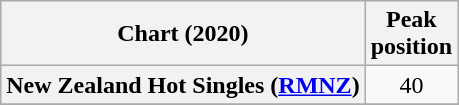<table class="wikitable plainrowheaders" style="text-align:center">
<tr>
<th scope="col">Chart (2020)</th>
<th scope="col">Peak<br>position</th>
</tr>
<tr>
<th scope="row">New Zealand Hot Singles (<a href='#'>RMNZ</a>)</th>
<td>40</td>
</tr>
<tr>
</tr>
<tr>
</tr>
<tr>
</tr>
</table>
